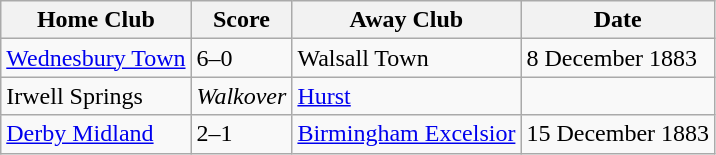<table class="wikitable">
<tr>
<th>Home Club</th>
<th>Score</th>
<th>Away Club</th>
<th>Date</th>
</tr>
<tr>
<td><a href='#'>Wednesbury Town</a></td>
<td>6–0</td>
<td>Walsall Town</td>
<td>8 December 1883</td>
</tr>
<tr>
<td>Irwell Springs</td>
<td><em>Walkover</em></td>
<td><a href='#'>Hurst</a></td>
<td></td>
</tr>
<tr>
<td><a href='#'>Derby Midland</a></td>
<td>2–1</td>
<td><a href='#'>Birmingham Excelsior</a></td>
<td>15 December 1883</td>
</tr>
</table>
